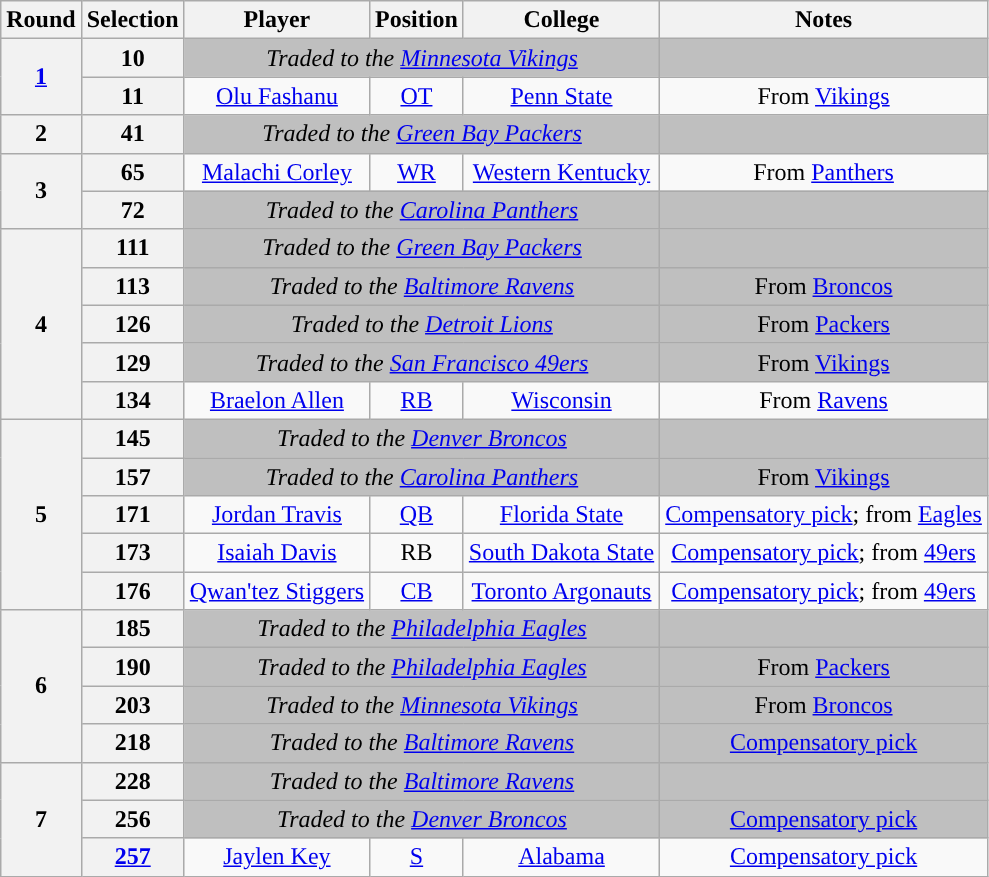<table class="wikitable" style="text-align:center">
<tr>
<th>Round</th>
<th>Selection</th>
<th>Player</th>
<th>Position</th>
<th>College</th>
<th>Notes</th>
</tr>
<tr>
<th rowspan="2"><a href='#'>1</a></th>
<th>10</th>
<td colspan="3" style="background:#BFBFBF"><em>Traded to the <a href='#'>Minnesota Vikings</a></em></td>
<td style="background:#BFBFBF"></td>
</tr>
<tr>
<th>11</th>
<td><a href='#'>Olu Fashanu</a></td>
<td><a href='#'>OT</a></td>
<td><a href='#'>Penn State</a></td>
<td>From <a href='#'>Vikings</a></td>
</tr>
<tr>
<th>2</th>
<th>41</th>
<td colspan="3" style="background:#BFBFBF"><em>Traded to the <a href='#'>Green Bay Packers</a></em></td>
<td style="background:#BFBFBF"></td>
</tr>
<tr>
<th rowspan="2">3</th>
<th>65</th>
<td><a href='#'>Malachi Corley</a></td>
<td><a href='#'>WR</a></td>
<td><a href='#'>Western Kentucky</a></td>
<td>From <a href='#'>Panthers</a></td>
</tr>
<tr>
<th>72</th>
<td colspan="3" style="background:#BFBFBF"><em>Traded to the <a href='#'>Carolina Panthers</a></em></td>
<td style="background:#BFBFBF"></td>
</tr>
<tr>
<th rowspan="5">4</th>
<th>111</th>
<td colspan="3" style="background:#BFBFBF"><em>Traded to the <a href='#'>Green Bay Packers</a></em></td>
<td style="background:#BFBFBF"></td>
</tr>
<tr>
<th>113</th>
<td colspan="3" style="background:#BFBFBF"><em>Traded to the <a href='#'>Baltimore Ravens</a></em></td>
<td style="background:#BFBFBF">From <a href='#'>Broncos</a></td>
</tr>
<tr>
<th>126</th>
<td colspan="3" style="background:#BFBFBF"><em>Traded to the <a href='#'>Detroit Lions</a></em></td>
<td style="background:#BFBFBF">From <a href='#'>Packers</a></td>
</tr>
<tr>
<th>129</th>
<td colspan="3" style="background:#BFBFBF"><em>Traded to the <a href='#'>San Francisco 49ers</a></em></td>
<td style="background:#BFBFBF">From <a href='#'>Vikings</a></td>
</tr>
<tr>
<th>134</th>
<td><a href='#'>Braelon Allen</a></td>
<td><a href='#'>RB</a></td>
<td><a href='#'>Wisconsin</a></td>
<td>From <a href='#'>Ravens</a></td>
</tr>
<tr>
<th rowspan="5">5</th>
<th>145</th>
<td colspan="3" style="background:#BFBFBF"><em>Traded to the <a href='#'>Denver Broncos</a></em></td>
<td style="background:#BFBFBF"></td>
</tr>
<tr>
<th>157</th>
<td colspan="3" style="background:#BFBFBF"><em>Traded to the <a href='#'>Carolina Panthers</a></em></td>
<td style="background:#BFBFBF">From <a href='#'>Vikings</a></td>
</tr>
<tr>
<th>171</th>
<td><a href='#'>Jordan Travis</a></td>
<td><a href='#'>QB</a></td>
<td><a href='#'>Florida State</a></td>
<td><a href='#'>Compensatory pick</a>; from <a href='#'>Eagles</a></td>
</tr>
<tr>
<th>173</th>
<td><a href='#'>Isaiah Davis</a></td>
<td>RB</td>
<td><a href='#'>South Dakota State</a></td>
<td><a href='#'>Compensatory pick</a>; from <a href='#'>49ers</a></td>
</tr>
<tr>
<th>176</th>
<td><a href='#'>Qwan'tez Stiggers</a></td>
<td><a href='#'>CB</a></td>
<td><a href='#'>Toronto Argonauts</a></td>
<td><a href='#'>Compensatory pick</a>; from <a href='#'>49ers</a></td>
</tr>
<tr>
<th rowspan="4">6</th>
<th>185</th>
<td colspan="3" style="background:#BFBFBF"><em>Traded to the <a href='#'>Philadelphia Eagles</a></em></td>
<td style="background:#BFBFBF"></td>
</tr>
<tr>
<th>190</th>
<td colspan="3" style="background:#BFBFBF"><em>Traded to the <a href='#'>Philadelphia Eagles</a></em></td>
<td style="background:#BFBFBF">From <a href='#'>Packers</a></td>
</tr>
<tr>
<th>203</th>
<td colspan="3" style="background:#BFBFBF"><em>Traded to the <a href='#'>Minnesota Vikings</a></em></td>
<td style="background:#BFBFBF">From <a href='#'>Broncos</a></td>
</tr>
<tr>
<th>218</th>
<td colspan="3" style="background:#BFBFBF"><em>Traded to the <a href='#'>Baltimore Ravens</a></em></td>
<td style="background:#BFBFBF"><a href='#'>Compensatory pick</a></td>
</tr>
<tr>
<th rowspan="3">7</th>
<th>228</th>
<td colspan="3" style="background:#BFBFBF"><em>Traded to the <a href='#'>Baltimore Ravens</a></em></td>
<td style="background:#BFBFBF"></td>
</tr>
<tr>
<th>256</th>
<td colspan="3" style="background:#BFBFBF"><em>Traded to the <a href='#'>Denver Broncos</a></em></td>
<td style="background:#BFBFBF"><a href='#'>Compensatory pick</a></td>
</tr>
<tr>
<th><a href='#'>257</a></th>
<td><a href='#'>Jaylen Key</a></td>
<td><a href='#'>S</a></td>
<td><a href='#'>Alabama</a></td>
<td><a href='#'>Compensatory pick</a></td>
</tr>
</table>
